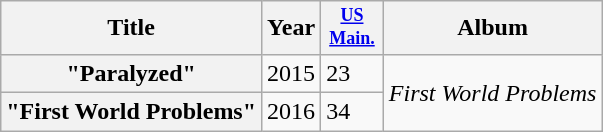<table class="wikitable plainrowheaders">
<tr>
<th>Title</th>
<th>Year</th>
<th style="width:3em;font-size:75%"><a href='#'>US<br>Main.</a></th>
<th>Album</th>
</tr>
<tr>
<th scope="row">"Paralyzed"</th>
<td>2015</td>
<td>23</td>
<td rowspan="2"><em>First World Problems</em></td>
</tr>
<tr>
<th scope="row">"First World Problems"</th>
<td>2016</td>
<td>34</td>
</tr>
</table>
